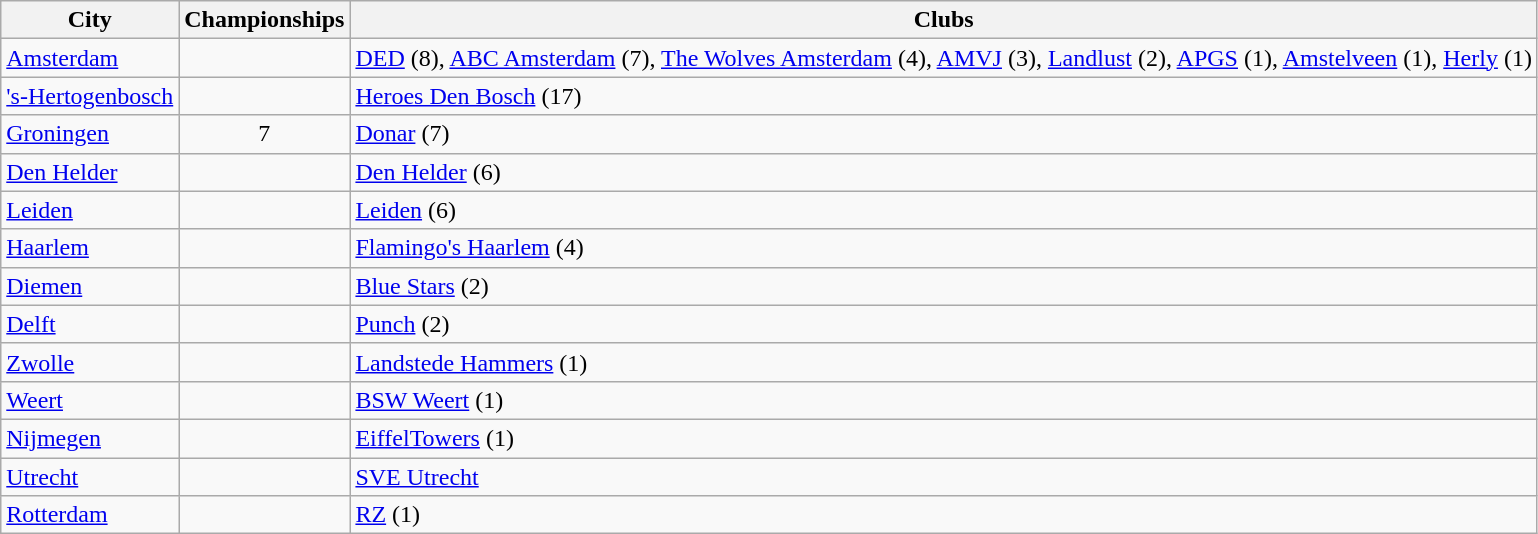<table class="wikitable">
<tr>
<th>City</th>
<th>Championships</th>
<th>Clubs</th>
</tr>
<tr>
<td><a href='#'>Amsterdam</a></td>
<td></td>
<td><a href='#'>DED</a> (8), <a href='#'>ABC Amsterdam</a> (7), <a href='#'>The Wolves Amsterdam</a> (4), <a href='#'>AMVJ</a> (3), <a href='#'>Landlust</a> (2), <a href='#'>APGS</a> (1), <a href='#'>Amstelveen</a> (1), <a href='#'>Herly</a> (1)</td>
</tr>
<tr>
<td><a href='#'>'s-Hertogenbosch</a></td>
<td></td>
<td><a href='#'>Heroes Den Bosch</a> (17)</td>
</tr>
<tr>
<td><a href='#'>Groningen</a></td>
<td align="center">7</td>
<td><a href='#'>Donar</a> (7)</td>
</tr>
<tr>
<td><a href='#'>Den Helder</a></td>
<td></td>
<td><a href='#'>Den Helder</a> (6)</td>
</tr>
<tr>
<td><a href='#'>Leiden</a></td>
<td></td>
<td><a href='#'>Leiden</a> (6)</td>
</tr>
<tr>
<td><a href='#'>Haarlem</a></td>
<td></td>
<td><a href='#'>Flamingo's Haarlem</a> (4)</td>
</tr>
<tr>
<td><a href='#'>Diemen</a></td>
<td></td>
<td><a href='#'>Blue Stars</a> (2)</td>
</tr>
<tr>
<td><a href='#'>Delft</a></td>
<td></td>
<td><a href='#'>Punch</a> (2)</td>
</tr>
<tr>
<td><a href='#'>Zwolle</a></td>
<td></td>
<td><a href='#'>Landstede Hammers</a> (1)</td>
</tr>
<tr>
<td><a href='#'>Weert</a></td>
<td></td>
<td><a href='#'>BSW Weert</a> (1)</td>
</tr>
<tr>
<td><a href='#'>Nijmegen</a></td>
<td></td>
<td><a href='#'>EiffelTowers</a> (1)</td>
</tr>
<tr>
<td><a href='#'>Utrecht</a></td>
<td></td>
<td><a href='#'>SVE Utrecht</a></td>
</tr>
<tr>
<td><a href='#'>Rotterdam</a></td>
<td></td>
<td><a href='#'>RZ</a> (1)</td>
</tr>
</table>
